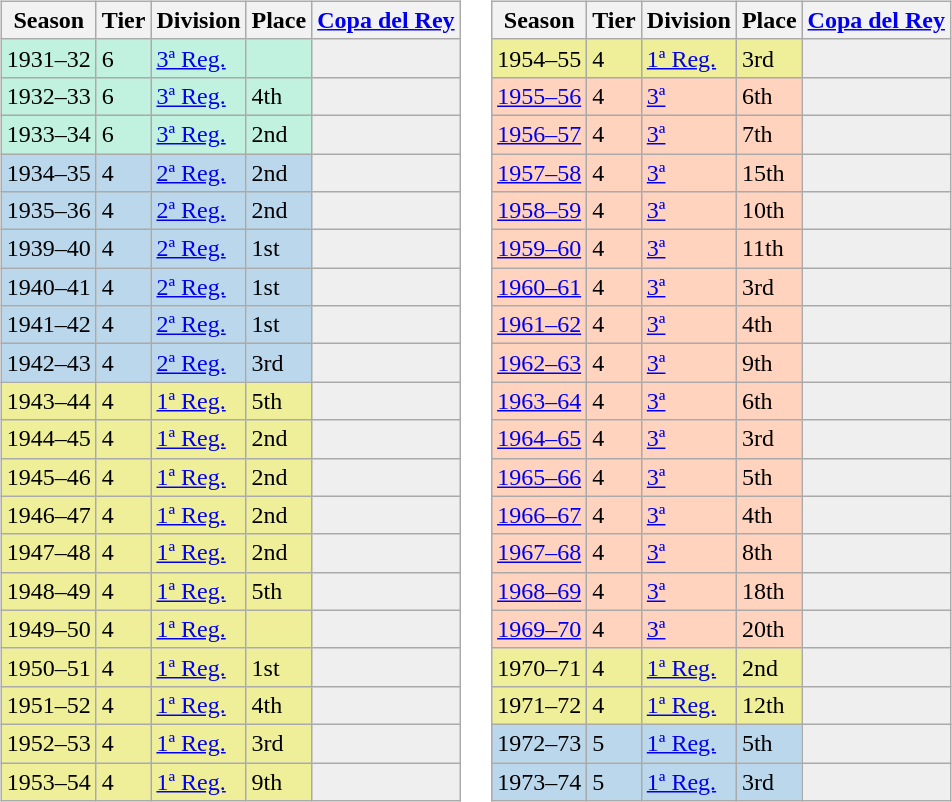<table>
<tr>
<td valign="top" width=0%><br><table class="wikitable">
<tr style="background:#f0f6fa;">
<th>Season</th>
<th>Tier</th>
<th>Division</th>
<th>Place</th>
<th><a href='#'>Copa del Rey</a></th>
</tr>
<tr>
<td style="background:#C0F2DF;">1931–32</td>
<td style="background:#C0F2DF;">6</td>
<td style="background:#C0F2DF;"><a href='#'>3ª Reg.</a></td>
<td style="background:#C0F2DF;"></td>
<th style="background:#efefef;"></th>
</tr>
<tr>
<td style="background:#C0F2DF;">1932–33</td>
<td style="background:#C0F2DF;">6</td>
<td style="background:#C0F2DF;"><a href='#'>3ª Reg.</a></td>
<td style="background:#C0F2DF;">4th</td>
<th style="background:#efefef;"></th>
</tr>
<tr>
<td style="background:#C0F2DF;">1933–34</td>
<td style="background:#C0F2DF;">6</td>
<td style="background:#C0F2DF;"><a href='#'>3ª Reg.</a></td>
<td style="background:#C0F2DF;">2nd</td>
<th style="background:#efefef;"></th>
</tr>
<tr>
<td style="background:#BBD7EC;">1934–35</td>
<td style="background:#BBD7EC;">4</td>
<td style="background:#BBD7EC;"><a href='#'>2ª Reg.</a></td>
<td style="background:#BBD7EC;">2nd</td>
<th style="background:#efefef;"></th>
</tr>
<tr>
<td style="background:#BBD7EC;">1935–36</td>
<td style="background:#BBD7EC;">4</td>
<td style="background:#BBD7EC;"><a href='#'>2ª Reg.</a></td>
<td style="background:#BBD7EC;">2nd</td>
<th style="background:#efefef;"></th>
</tr>
<tr>
<td style="background:#BBD7EC;">1939–40</td>
<td style="background:#BBD7EC;">4</td>
<td style="background:#BBD7EC;"><a href='#'>2ª Reg.</a></td>
<td style="background:#BBD7EC;">1st</td>
<th style="background:#efefef;"></th>
</tr>
<tr>
<td style="background:#BBD7EC;">1940–41</td>
<td style="background:#BBD7EC;">4</td>
<td style="background:#BBD7EC;"><a href='#'>2ª Reg.</a></td>
<td style="background:#BBD7EC;">1st</td>
<th style="background:#efefef;"></th>
</tr>
<tr>
<td style="background:#BBD7EC;">1941–42</td>
<td style="background:#BBD7EC;">4</td>
<td style="background:#BBD7EC;"><a href='#'>2ª Reg.</a></td>
<td style="background:#BBD7EC;">1st</td>
<th style="background:#efefef;"></th>
</tr>
<tr>
<td style="background:#BBD7EC;">1942–43</td>
<td style="background:#BBD7EC;">4</td>
<td style="background:#BBD7EC;"><a href='#'>2ª Reg.</a></td>
<td style="background:#BBD7EC;">3rd</td>
<th style="background:#efefef;"></th>
</tr>
<tr>
<td style="background:#EFEF99;">1943–44</td>
<td style="background:#EFEF99;">4</td>
<td style="background:#EFEF99;"><a href='#'>1ª Reg.</a></td>
<td style="background:#EFEF99;">5th</td>
<th style="background:#efefef;"></th>
</tr>
<tr>
<td style="background:#EFEF99;">1944–45</td>
<td style="background:#EFEF99;">4</td>
<td style="background:#EFEF99;"><a href='#'>1ª Reg.</a></td>
<td style="background:#EFEF99;">2nd</td>
<th style="background:#efefef;"></th>
</tr>
<tr>
<td style="background:#EFEF99;">1945–46</td>
<td style="background:#EFEF99;">4</td>
<td style="background:#EFEF99;"><a href='#'>1ª Reg.</a></td>
<td style="background:#EFEF99;">2nd</td>
<th style="background:#efefef;"></th>
</tr>
<tr>
<td style="background:#EFEF99;">1946–47</td>
<td style="background:#EFEF99;">4</td>
<td style="background:#EFEF99;"><a href='#'>1ª Reg.</a></td>
<td style="background:#EFEF99;">2nd</td>
<th style="background:#efefef;"></th>
</tr>
<tr>
<td style="background:#EFEF99;">1947–48</td>
<td style="background:#EFEF99;">4</td>
<td style="background:#EFEF99;"><a href='#'>1ª Reg.</a></td>
<td style="background:#EFEF99;">2nd</td>
<th style="background:#efefef;"></th>
</tr>
<tr>
<td style="background:#EFEF99;">1948–49</td>
<td style="background:#EFEF99;">4</td>
<td style="background:#EFEF99;"><a href='#'>1ª Reg.</a></td>
<td style="background:#EFEF99;">5th</td>
<th style="background:#efefef;"></th>
</tr>
<tr>
<td style="background:#EFEF99;">1949–50</td>
<td style="background:#EFEF99;">4</td>
<td style="background:#EFEF99;"><a href='#'>1ª Reg.</a></td>
<td style="background:#EFEF99;"></td>
<th style="background:#efefef;"></th>
</tr>
<tr>
<td style="background:#EFEF99;">1950–51</td>
<td style="background:#EFEF99;">4</td>
<td style="background:#EFEF99;"><a href='#'>1ª Reg.</a></td>
<td style="background:#EFEF99;">1st</td>
<th style="background:#efefef;"></th>
</tr>
<tr>
<td style="background:#EFEF99;">1951–52</td>
<td style="background:#EFEF99;">4</td>
<td style="background:#EFEF99;"><a href='#'>1ª Reg.</a></td>
<td style="background:#EFEF99;">4th</td>
<th style="background:#efefef;"></th>
</tr>
<tr>
<td style="background:#EFEF99;">1952–53</td>
<td style="background:#EFEF99;">4</td>
<td style="background:#EFEF99;"><a href='#'>1ª Reg.</a></td>
<td style="background:#EFEF99;">3rd</td>
<th style="background:#efefef;"></th>
</tr>
<tr>
<td style="background:#EFEF99;">1953–54</td>
<td style="background:#EFEF99;">4</td>
<td style="background:#EFEF99;"><a href='#'>1ª Reg.</a></td>
<td style="background:#EFEF99;">9th</td>
<th style="background:#efefef;"></th>
</tr>
</table>
</td>
<td valign="top" width=0%><br><table class="wikitable">
<tr style="background:#f0f6fa;">
<th>Season</th>
<th>Tier</th>
<th>Division</th>
<th>Place</th>
<th><a href='#'>Copa del Rey</a></th>
</tr>
<tr>
<td style="background:#EFEF99;">1954–55</td>
<td style="background:#EFEF99;">4</td>
<td style="background:#EFEF99;"><a href='#'>1ª Reg.</a></td>
<td style="background:#EFEF99;">3rd</td>
<th style="background:#efefef;"></th>
</tr>
<tr>
<td style="background:#FFD3BD;"><a href='#'>1955–56</a></td>
<td style="background:#FFD3BD;">4</td>
<td style="background:#FFD3BD;"><a href='#'>3ª</a></td>
<td style="background:#FFD3BD;">6th</td>
<td style="background:#efefef;"></td>
</tr>
<tr>
<td style="background:#FFD3BD;"><a href='#'>1956–57</a></td>
<td style="background:#FFD3BD;">4</td>
<td style="background:#FFD3BD;"><a href='#'>3ª</a></td>
<td style="background:#FFD3BD;">7th</td>
<td style="background:#efefef;"></td>
</tr>
<tr>
<td style="background:#FFD3BD;"><a href='#'>1957–58</a></td>
<td style="background:#FFD3BD;">4</td>
<td style="background:#FFD3BD;"><a href='#'>3ª</a></td>
<td style="background:#FFD3BD;">15th</td>
<th style="background:#efefef;"></th>
</tr>
<tr>
<td style="background:#FFD3BD;"><a href='#'>1958–59</a></td>
<td style="background:#FFD3BD;">4</td>
<td style="background:#FFD3BD;"><a href='#'>3ª</a></td>
<td style="background:#FFD3BD;">10th</td>
<th style="background:#efefef;"></th>
</tr>
<tr>
<td style="background:#FFD3BD;"><a href='#'>1959–60</a></td>
<td style="background:#FFD3BD;">4</td>
<td style="background:#FFD3BD;"><a href='#'>3ª</a></td>
<td style="background:#FFD3BD;">11th</td>
<th style="background:#efefef;"></th>
</tr>
<tr>
<td style="background:#FFD3BD;"><a href='#'>1960–61</a></td>
<td style="background:#FFD3BD;">4</td>
<td style="background:#FFD3BD;"><a href='#'>3ª</a></td>
<td style="background:#FFD3BD;">3rd</td>
<th style="background:#efefef;"></th>
</tr>
<tr>
<td style="background:#FFD3BD;"><a href='#'>1961–62</a></td>
<td style="background:#FFD3BD;">4</td>
<td style="background:#FFD3BD;"><a href='#'>3ª</a></td>
<td style="background:#FFD3BD;">4th</td>
<td style="background:#efefef;"></td>
</tr>
<tr>
<td style="background:#FFD3BD;"><a href='#'>1962–63</a></td>
<td style="background:#FFD3BD;">4</td>
<td style="background:#FFD3BD;"><a href='#'>3ª</a></td>
<td style="background:#FFD3BD;">9th</td>
<th style="background:#efefef;"></th>
</tr>
<tr>
<td style="background:#FFD3BD;"><a href='#'>1963–64</a></td>
<td style="background:#FFD3BD;">4</td>
<td style="background:#FFD3BD;"><a href='#'>3ª</a></td>
<td style="background:#FFD3BD;">6th</td>
<th style="background:#efefef;"></th>
</tr>
<tr>
<td style="background:#FFD3BD;"><a href='#'>1964–65</a></td>
<td style="background:#FFD3BD;">4</td>
<td style="background:#FFD3BD;"><a href='#'>3ª</a></td>
<td style="background:#FFD3BD;">3rd</td>
<th style="background:#efefef;"></th>
</tr>
<tr>
<td style="background:#FFD3BD;"><a href='#'>1965–66</a></td>
<td style="background:#FFD3BD;">4</td>
<td style="background:#FFD3BD;"><a href='#'>3ª</a></td>
<td style="background:#FFD3BD;">5th</td>
<td style="background:#efefef;"></td>
</tr>
<tr>
<td style="background:#FFD3BD;"><a href='#'>1966–67</a></td>
<td style="background:#FFD3BD;">4</td>
<td style="background:#FFD3BD;"><a href='#'>3ª</a></td>
<td style="background:#FFD3BD;">4th</td>
<td style="background:#efefef;"></td>
</tr>
<tr>
<td style="background:#FFD3BD;"><a href='#'>1967–68</a></td>
<td style="background:#FFD3BD;">4</td>
<td style="background:#FFD3BD;"><a href='#'>3ª</a></td>
<td style="background:#FFD3BD;">8th</td>
<td style="background:#efefef;"></td>
</tr>
<tr>
<td style="background:#FFD3BD;"><a href='#'>1968–69</a></td>
<td style="background:#FFD3BD;">4</td>
<td style="background:#FFD3BD;"><a href='#'>3ª</a></td>
<td style="background:#FFD3BD;">18th</td>
<th style="background:#efefef;"></th>
</tr>
<tr>
<td style="background:#FFD3BD;"><a href='#'>1969–70</a></td>
<td style="background:#FFD3BD;">4</td>
<td style="background:#FFD3BD;"><a href='#'>3ª</a></td>
<td style="background:#FFD3BD;">20th</td>
<th style="background:#efefef;"></th>
</tr>
<tr>
<td style="background:#EFEF99;">1970–71</td>
<td style="background:#EFEF99;">4</td>
<td style="background:#EFEF99;"><a href='#'>1ª Reg.</a></td>
<td style="background:#EFEF99;">2nd</td>
<th style="background:#efefef;"></th>
</tr>
<tr>
<td style="background:#EFEF99;">1971–72</td>
<td style="background:#EFEF99;">4</td>
<td style="background:#EFEF99;"><a href='#'>1ª Reg.</a></td>
<td style="background:#EFEF99;">12th</td>
<th style="background:#efefef;"></th>
</tr>
<tr>
<td style="background:#BBD7EC;">1972–73</td>
<td style="background:#BBD7EC;">5</td>
<td style="background:#BBD7EC;"><a href='#'>1ª Reg.</a></td>
<td style="background:#BBD7EC;">5th</td>
<th style="background:#efefef;"></th>
</tr>
<tr>
<td style="background:#BBD7EC;">1973–74</td>
<td style="background:#BBD7EC;">5</td>
<td style="background:#BBD7EC;"><a href='#'>1ª Reg.</a></td>
<td style="background:#BBD7EC;">3rd</td>
<th style="background:#efefef;"></th>
</tr>
</table>
</td>
</tr>
</table>
